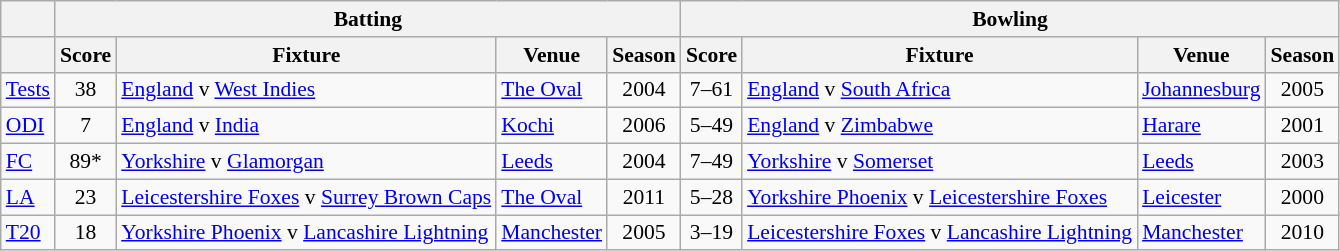<table class=wikitable style="font-size:90%">
<tr>
<th></th>
<th colspan="4">Batting</th>
<th colspan="4">Bowling</th>
</tr>
<tr>
<th></th>
<th>Score</th>
<th>Fixture</th>
<th>Venue</th>
<th>Season</th>
<th>Score</th>
<th>Fixture</th>
<th>Venue</th>
<th>Season</th>
</tr>
<tr>
<td><a href='#'>Tests</a></td>
<td style="text-align:center;">38</td>
<td><a href='#'>England</a> v <a href='#'>West Indies</a></td>
<td><a href='#'>The Oval</a></td>
<td style="text-align:center;">2004</td>
<td style="text-align:center;">7–61</td>
<td><a href='#'>England</a> v <a href='#'>South Africa</a></td>
<td><a href='#'>Johannesburg</a></td>
<td style="text-align:center;">2005</td>
</tr>
<tr>
<td><a href='#'>ODI</a></td>
<td style="text-align:center;">7</td>
<td><a href='#'>England</a> v <a href='#'>India</a></td>
<td><a href='#'>Kochi</a></td>
<td style="text-align:center;">2006</td>
<td style="text-align:center;">5–49</td>
<td><a href='#'>England</a> v <a href='#'>Zimbabwe</a></td>
<td><a href='#'>Harare</a></td>
<td style="text-align:center;">2001</td>
</tr>
<tr>
<td><a href='#'>FC</a></td>
<td style="text-align:center;">89*</td>
<td><a href='#'>Yorkshire</a> v <a href='#'>Glamorgan</a></td>
<td><a href='#'>Leeds</a></td>
<td style="text-align:center;">2004</td>
<td style="text-align:center;">7–49</td>
<td><a href='#'>Yorkshire</a> v <a href='#'>Somerset</a></td>
<td><a href='#'>Leeds</a></td>
<td style="text-align:center;">2003</td>
</tr>
<tr>
<td><a href='#'>LA</a></td>
<td style="text-align:center;">23</td>
<td><a href='#'>Leicestershire Foxes</a> v <a href='#'>Surrey Brown Caps</a></td>
<td><a href='#'>The Oval</a></td>
<td style="text-align:center;">2011</td>
<td style="text-align:center;">5–28</td>
<td><a href='#'>Yorkshire Phoenix</a> v <a href='#'>Leicestershire Foxes</a></td>
<td><a href='#'>Leicester</a></td>
<td style="text-align:center;">2000</td>
</tr>
<tr>
<td><a href='#'>T20</a></td>
<td style="text-align:center;">18</td>
<td><a href='#'>Yorkshire Phoenix</a> v <a href='#'>Lancashire Lightning</a></td>
<td><a href='#'>Manchester</a></td>
<td style="text-align:center;">2005</td>
<td style="text-align:center;">3–19</td>
<td><a href='#'>Leicestershire Foxes</a> v <a href='#'>Lancashire Lightning</a></td>
<td><a href='#'>Manchester</a></td>
<td style="text-align:center;">2010</td>
</tr>
</table>
